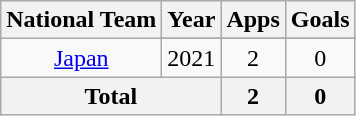<table class="wikitable" style="text-align:center">
<tr>
<th>National Team</th>
<th>Year</th>
<th>Apps</th>
<th>Goals</th>
</tr>
<tr>
<td rowspan="2"><a href='#'>Japan</a></td>
</tr>
<tr>
<td>2021</td>
<td>2</td>
<td>0</td>
</tr>
<tr>
<th colspan="2">Total</th>
<th>2</th>
<th>0</th>
</tr>
</table>
